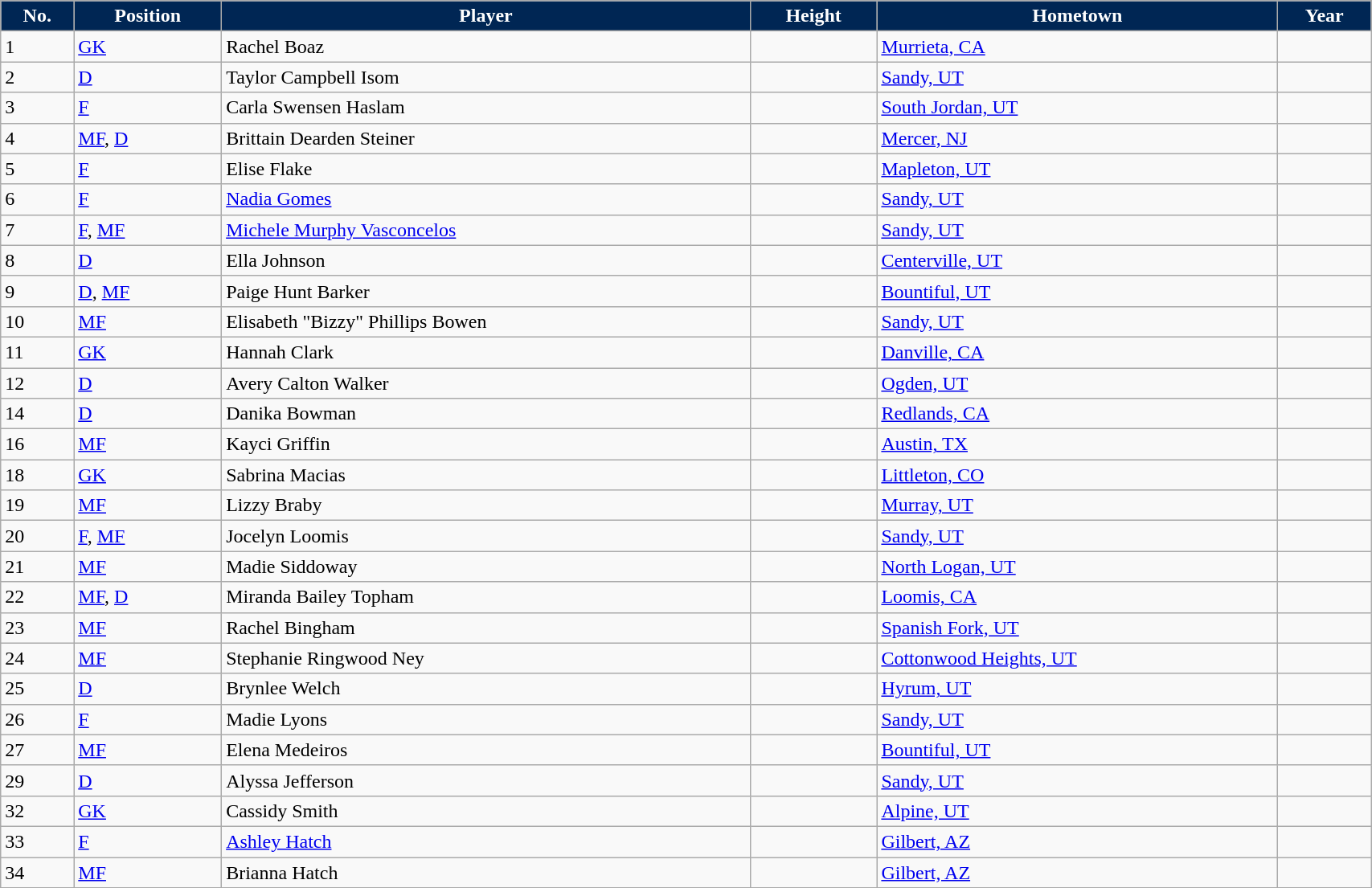<table class="wikitable sortable" style="width:90%">
<tr>
<th style="background:#002654; color:white;" scope="col">No.</th>
<th style="background:#002654; color:white;" scope="col">Position</th>
<th style="background:#002654; color:white;" scope="col">Player</th>
<th style="background:#002654; color:white;" scope="col">Height</th>
<th style="background:#002654; color:white;" scope="col">Hometown</th>
<th style="background:#002654; color:white;" scope="col">Year</th>
</tr>
<tr>
<td>1</td>
<td><a href='#'>GK</a></td>
<td>Rachel Boaz</td>
<td></td>
<td><a href='#'>Murrieta, CA</a></td>
<td></td>
</tr>
<tr>
<td>2</td>
<td><a href='#'>D</a></td>
<td>Taylor Campbell Isom</td>
<td></td>
<td><a href='#'>Sandy, UT</a></td>
<td></td>
</tr>
<tr>
<td>3</td>
<td><a href='#'>F</a></td>
<td>Carla Swensen Haslam</td>
<td></td>
<td><a href='#'>South Jordan, UT</a></td>
<td></td>
</tr>
<tr>
<td>4</td>
<td><a href='#'>MF</a>, <a href='#'>D</a></td>
<td>Brittain Dearden Steiner</td>
<td></td>
<td><a href='#'>Mercer, NJ</a></td>
<td></td>
</tr>
<tr>
<td>5</td>
<td><a href='#'>F</a></td>
<td>Elise Flake</td>
<td></td>
<td><a href='#'>Mapleton, UT</a></td>
<td></td>
</tr>
<tr>
<td>6</td>
<td><a href='#'>F</a></td>
<td><a href='#'>Nadia Gomes</a></td>
<td></td>
<td><a href='#'>Sandy, UT</a></td>
<td></td>
</tr>
<tr>
<td>7</td>
<td><a href='#'>F</a>, <a href='#'>MF</a></td>
<td><a href='#'>Michele Murphy Vasconcelos</a></td>
<td></td>
<td><a href='#'>Sandy, UT</a></td>
<td></td>
</tr>
<tr>
<td>8</td>
<td><a href='#'>D</a></td>
<td>Ella Johnson</td>
<td></td>
<td><a href='#'>Centerville, UT</a></td>
<td></td>
</tr>
<tr>
<td>9</td>
<td><a href='#'>D</a>, <a href='#'>MF</a></td>
<td>Paige Hunt Barker</td>
<td></td>
<td><a href='#'>Bountiful, UT</a></td>
<td></td>
</tr>
<tr>
<td>10</td>
<td><a href='#'>MF</a></td>
<td>Elisabeth "Bizzy" Phillips Bowen</td>
<td></td>
<td><a href='#'>Sandy, UT</a></td>
<td></td>
</tr>
<tr>
<td>11</td>
<td><a href='#'>GK</a></td>
<td>Hannah Clark</td>
<td></td>
<td><a href='#'>Danville, CA</a></td>
<td></td>
</tr>
<tr>
<td>12</td>
<td><a href='#'>D</a></td>
<td>Avery Calton Walker</td>
<td></td>
<td><a href='#'>Ogden, UT</a></td>
<td></td>
</tr>
<tr>
<td>14</td>
<td><a href='#'>D</a></td>
<td>Danika Bowman</td>
<td></td>
<td><a href='#'>Redlands, CA</a></td>
<td></td>
</tr>
<tr>
<td>16</td>
<td><a href='#'>MF</a></td>
<td>Kayci Griffin</td>
<td></td>
<td><a href='#'>Austin, TX</a></td>
<td></td>
</tr>
<tr>
<td>18</td>
<td><a href='#'>GK</a></td>
<td>Sabrina Macias</td>
<td></td>
<td><a href='#'>Littleton, CO</a></td>
<td></td>
</tr>
<tr>
<td>19</td>
<td><a href='#'>MF</a></td>
<td>Lizzy Braby</td>
<td></td>
<td><a href='#'>Murray, UT</a></td>
<td></td>
</tr>
<tr>
<td>20</td>
<td><a href='#'>F</a>, <a href='#'>MF</a></td>
<td>Jocelyn Loomis</td>
<td></td>
<td><a href='#'>Sandy, UT</a></td>
<td></td>
</tr>
<tr>
<td>21</td>
<td><a href='#'>MF</a></td>
<td>Madie Siddoway</td>
<td></td>
<td><a href='#'>North Logan, UT</a></td>
<td></td>
</tr>
<tr>
<td>22</td>
<td><a href='#'>MF</a>, <a href='#'>D</a></td>
<td>Miranda Bailey Topham</td>
<td></td>
<td><a href='#'>Loomis, CA</a></td>
<td></td>
</tr>
<tr>
<td>23</td>
<td><a href='#'>MF</a></td>
<td>Rachel Bingham</td>
<td></td>
<td><a href='#'>Spanish Fork, UT</a></td>
<td></td>
</tr>
<tr>
<td>24</td>
<td><a href='#'>MF</a></td>
<td>Stephanie Ringwood Ney</td>
<td></td>
<td><a href='#'>Cottonwood Heights, UT</a></td>
<td></td>
</tr>
<tr>
<td>25</td>
<td><a href='#'>D</a></td>
<td>Brynlee Welch</td>
<td></td>
<td><a href='#'>Hyrum, UT</a></td>
<td></td>
</tr>
<tr>
<td>26</td>
<td><a href='#'>F</a></td>
<td>Madie Lyons</td>
<td></td>
<td><a href='#'>Sandy, UT</a></td>
<td></td>
</tr>
<tr>
<td>27</td>
<td><a href='#'>MF</a></td>
<td>Elena Medeiros</td>
<td></td>
<td><a href='#'>Bountiful, UT</a></td>
<td></td>
</tr>
<tr>
<td>29</td>
<td><a href='#'>D</a></td>
<td>Alyssa Jefferson</td>
<td></td>
<td><a href='#'>Sandy, UT</a></td>
<td></td>
</tr>
<tr>
<td>32</td>
<td><a href='#'>GK</a></td>
<td>Cassidy Smith</td>
<td></td>
<td><a href='#'>Alpine, UT</a></td>
<td></td>
</tr>
<tr>
<td>33</td>
<td><a href='#'>F</a></td>
<td><a href='#'>Ashley Hatch</a></td>
<td></td>
<td><a href='#'>Gilbert, AZ</a></td>
<td></td>
</tr>
<tr>
<td>34</td>
<td><a href='#'>MF</a></td>
<td>Brianna Hatch</td>
<td></td>
<td><a href='#'>Gilbert, AZ</a></td>
<td></td>
</tr>
<tr>
</tr>
</table>
